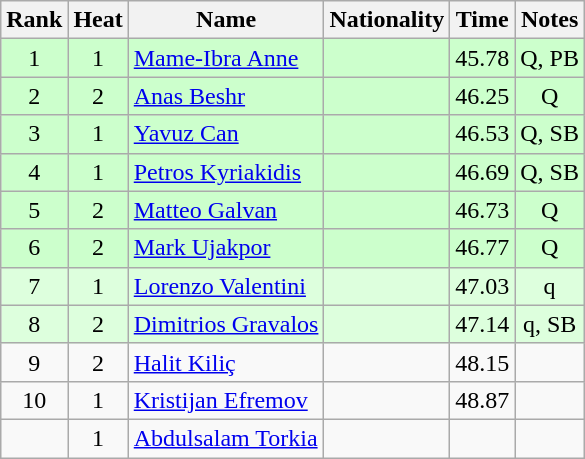<table class="wikitable sortable" style="text-align:center">
<tr>
<th>Rank</th>
<th>Heat</th>
<th>Name</th>
<th>Nationality</th>
<th>Time</th>
<th>Notes</th>
</tr>
<tr bgcolor=ccffcc>
<td>1</td>
<td>1</td>
<td align=left><a href='#'>Mame-Ibra Anne</a></td>
<td align=left></td>
<td>45.78</td>
<td>Q, PB</td>
</tr>
<tr bgcolor=ccffcc>
<td>2</td>
<td>2</td>
<td align=left><a href='#'>Anas Beshr</a></td>
<td align=left></td>
<td>46.25</td>
<td>Q</td>
</tr>
<tr bgcolor=ccffcc>
<td>3</td>
<td>1</td>
<td align=left><a href='#'>Yavuz Can</a></td>
<td align=left></td>
<td>46.53</td>
<td>Q, SB</td>
</tr>
<tr bgcolor=ccffcc>
<td>4</td>
<td>1</td>
<td align=left><a href='#'>Petros Kyriakidis</a></td>
<td align=left></td>
<td>46.69</td>
<td>Q, SB</td>
</tr>
<tr bgcolor=ccffcc>
<td>5</td>
<td>2</td>
<td align=left><a href='#'>Matteo Galvan</a></td>
<td align=left></td>
<td>46.73</td>
<td>Q</td>
</tr>
<tr bgcolor=ccffcc>
<td>6</td>
<td>2</td>
<td align=left><a href='#'>Mark Ujakpor</a></td>
<td align=left></td>
<td>46.77</td>
<td>Q</td>
</tr>
<tr bgcolor=ddffdd>
<td>7</td>
<td>1</td>
<td align=left><a href='#'>Lorenzo Valentini</a></td>
<td align=left></td>
<td>47.03</td>
<td>q</td>
</tr>
<tr bgcolor=ddffdd>
<td>8</td>
<td>2</td>
<td align=left><a href='#'>Dimitrios Gravalos</a></td>
<td align=left></td>
<td>47.14</td>
<td>q, SB</td>
</tr>
<tr>
<td>9</td>
<td>2</td>
<td align=left><a href='#'>Halit Kiliç</a></td>
<td align=left></td>
<td>48.15</td>
<td></td>
</tr>
<tr>
<td>10</td>
<td>1</td>
<td align=left><a href='#'>Kristijan Efremov</a></td>
<td align=left></td>
<td>48.87</td>
<td></td>
</tr>
<tr>
<td></td>
<td>1</td>
<td align=left><a href='#'>Abdulsalam Torkia</a></td>
<td align=left></td>
<td></td>
<td></td>
</tr>
</table>
